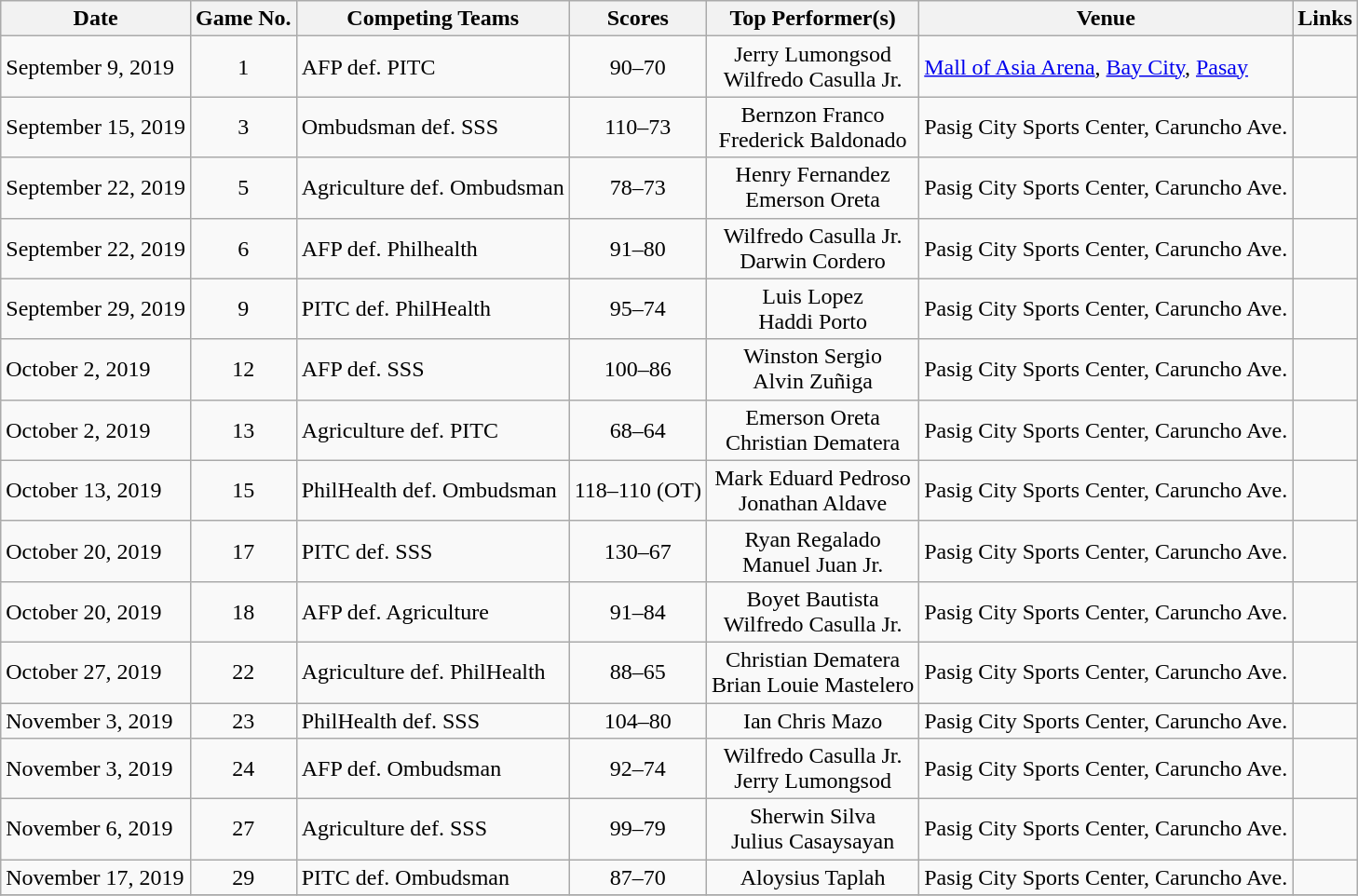<table class="wikitable sortable" border="1">
<tr>
<th>Date</th>
<th>Game No.</th>
<th>Competing Teams</th>
<th>Scores</th>
<th>Top Performer(s)</th>
<th>Venue</th>
<th>Links</th>
</tr>
<tr>
<td>September 9, 2019</td>
<td style="text-align:center;">1 </td>
<td>AFP def. PITC</td>
<td style="text-align:center;">90–70</td>
<td style="text-align:center;">Jerry Lumongsod <br> Wilfredo Casulla Jr.</td>
<td><a href='#'>Mall of Asia Arena</a>, <a href='#'>Bay City</a>, <a href='#'>Pasay</a></td>
<td>  </td>
</tr>
<tr>
<td>September 15, 2019</td>
<td style="text-align:center;">3 </td>
<td>Ombudsman def. SSS</td>
<td style="text-align:center;">110–73</td>
<td style="text-align:center;">Bernzon Franco <br> Frederick Baldonado</td>
<td>Pasig City Sports Center, Caruncho Ave.</td>
<td>  </td>
</tr>
<tr>
<td>September 22, 2019</td>
<td style="text-align:center;">5 </td>
<td>Agriculture def. Ombudsman</td>
<td style="text-align:center;">78–73</td>
<td style="text-align:center;">Henry Fernandez <br> Emerson Oreta</td>
<td>Pasig City Sports Center, Caruncho Ave.</td>
<td>  </td>
</tr>
<tr>
<td>September 22, 2019</td>
<td style="text-align:center;">6 </td>
<td>AFP def. Philhealth</td>
<td style="text-align:center;">91–80</td>
<td style="text-align:center;">Wilfredo Casulla Jr. <br> Darwin Cordero</td>
<td>Pasig City Sports Center, Caruncho Ave.</td>
<td>  </td>
</tr>
<tr>
<td>September 29, 2019</td>
<td style="text-align:center;">9 </td>
<td>PITC def. PhilHealth</td>
<td style="text-align:center;">95–74</td>
<td style="text-align:center;">Luis Lopez <br> Haddi Porto</td>
<td>Pasig City Sports Center, Caruncho Ave.</td>
<td>  </td>
</tr>
<tr>
<td>October 2, 2019 </td>
<td style="text-align:center;">12 </td>
<td>AFP def. SSS</td>
<td style="text-align:center;">100–86</td>
<td style="text-align:center;">Winston Sergio <br> Alvin Zuñiga</td>
<td>Pasig City Sports Center, Caruncho Ave.</td>
<td>  </td>
</tr>
<tr>
<td>October 2, 2019 </td>
<td style="text-align:center;">13 </td>
<td>Agriculture def. PITC</td>
<td style="text-align:center;">68–64</td>
<td style="text-align:center;">Emerson Oreta <br> Christian Dematera</td>
<td>Pasig City Sports Center, Caruncho Ave.</td>
<td>  </td>
</tr>
<tr>
<td>October 13, 2019</td>
<td style="text-align:center;">15 </td>
<td>PhilHealth def. Ombudsman</td>
<td style="text-align:center;">118–110 (OT)</td>
<td style="text-align:center;">Mark Eduard Pedroso <br> Jonathan Aldave</td>
<td>Pasig City Sports Center, Caruncho Ave.</td>
<td>  </td>
</tr>
<tr>
<td>October 20, 2019</td>
<td style="text-align:center;">17 </td>
<td>PITC def. SSS</td>
<td style="text-align:center;">130–67</td>
<td style="text-align:center;">Ryan Regalado <br> Manuel Juan Jr.</td>
<td>Pasig City Sports Center, Caruncho Ave.</td>
<td>  </td>
</tr>
<tr>
<td>October 20, 2019</td>
<td style="text-align:center;">18 </td>
<td>AFP def. Agriculture</td>
<td style="text-align:center;">91–84</td>
<td style="text-align:center;">Boyet Bautista <br> Wilfredo Casulla Jr.</td>
<td>Pasig City Sports Center, Caruncho Ave.</td>
<td>  </td>
</tr>
<tr>
<td>October 27, 2019</td>
<td style="text-align:center;">22 </td>
<td>Agriculture def. PhilHealth</td>
<td style="text-align:center;">88–65</td>
<td style="text-align:center;">Christian Dematera <br> Brian Louie Mastelero</td>
<td>Pasig City Sports Center, Caruncho Ave.</td>
<td>  </td>
</tr>
<tr>
<td>November 3, 2019</td>
<td style="text-align:center;">23 </td>
<td>PhilHealth def. SSS</td>
<td style="text-align:center;">104–80</td>
<td style="text-align:center;">Ian Chris Mazo</td>
<td>Pasig City Sports Center, Caruncho Ave.</td>
<td>  </td>
</tr>
<tr>
<td>November 3, 2019</td>
<td style="text-align:center;">24 </td>
<td>AFP def. Ombudsman</td>
<td style="text-align:center;">92–74</td>
<td style="text-align:center;">Wilfredo Casulla Jr. <br> Jerry Lumongsod</td>
<td>Pasig City Sports Center, Caruncho Ave.</td>
<td>  </td>
</tr>
<tr>
<td>November 6, 2019 </td>
<td style="text-align:center;">27 </td>
<td>Agriculture def. SSS</td>
<td style="text-align:center;">99–79</td>
<td style="text-align:center;">Sherwin Silva <br> Julius Casaysayan</td>
<td>Pasig City Sports Center, Caruncho Ave.</td>
<td>  </td>
</tr>
<tr>
<td>November 17, 2019</td>
<td style="text-align:center;">29 </td>
<td>PITC def. Ombudsman</td>
<td style="text-align:center;">87–70</td>
<td style="text-align:center;">Aloysius Taplah</td>
<td>Pasig City Sports Center, Caruncho Ave.</td>
<td>  </td>
</tr>
<tr>
</tr>
</table>
